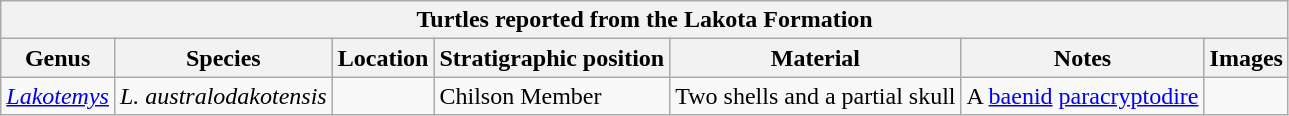<table class="wikitable" align="center">
<tr>
<th colspan="7" align="center"><strong>Turtles reported from the Lakota Formation</strong></th>
</tr>
<tr>
<th>Genus</th>
<th>Species</th>
<th>Location</th>
<th>Stratigraphic position</th>
<th>Material</th>
<th>Notes</th>
<th>Images</th>
</tr>
<tr>
<td><em><a href='#'>Lakotemys</a></em></td>
<td><em>L. australodakotensis</em></td>
<td></td>
<td>Chilson Member</td>
<td>Two shells and a partial skull</td>
<td>A <a href='#'>baenid</a> <a href='#'>paracryptodire</a></td>
<td></td>
</tr>
</table>
